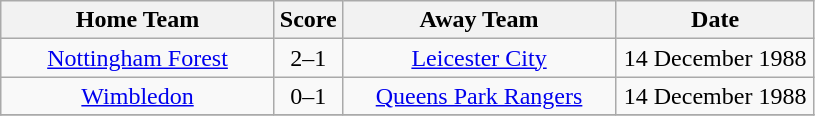<table class="wikitable" style="text-align:center;">
<tr>
<th width=175>Home Team</th>
<th width=20>Score</th>
<th width=175>Away Team</th>
<th width=125>Date</th>
</tr>
<tr>
<td><a href='#'>Nottingham Forest</a></td>
<td>2–1</td>
<td><a href='#'>Leicester City</a></td>
<td>14 December 1988</td>
</tr>
<tr>
<td><a href='#'>Wimbledon</a></td>
<td>0–1</td>
<td><a href='#'>Queens Park Rangers</a></td>
<td>14 December 1988</td>
</tr>
<tr>
</tr>
</table>
